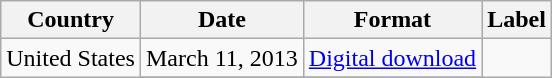<table class="wikitable">
<tr>
<th>Country</th>
<th>Date</th>
<th>Format</th>
<th>Label</th>
</tr>
<tr>
<td rowspan="2">United States</td>
<td>March 11, 2013</td>
<td><a href='#'>Digital download</a></td>
<td rowspan="2"></td>
</tr>
<tr>
</tr>
</table>
